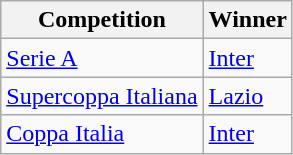<table class="wikitable">
<tr>
<th>Competition</th>
<th>Winner</th>
</tr>
<tr>
<td><a href='#'>Serie A</a></td>
<td><a href='#'>Inter</a></td>
</tr>
<tr>
<td><a href='#'>Supercoppa Italiana</a></td>
<td><a href='#'>Lazio</a></td>
</tr>
<tr>
<td><a href='#'>Coppa Italia</a></td>
<td><a href='#'>Inter</a></td>
</tr>
</table>
